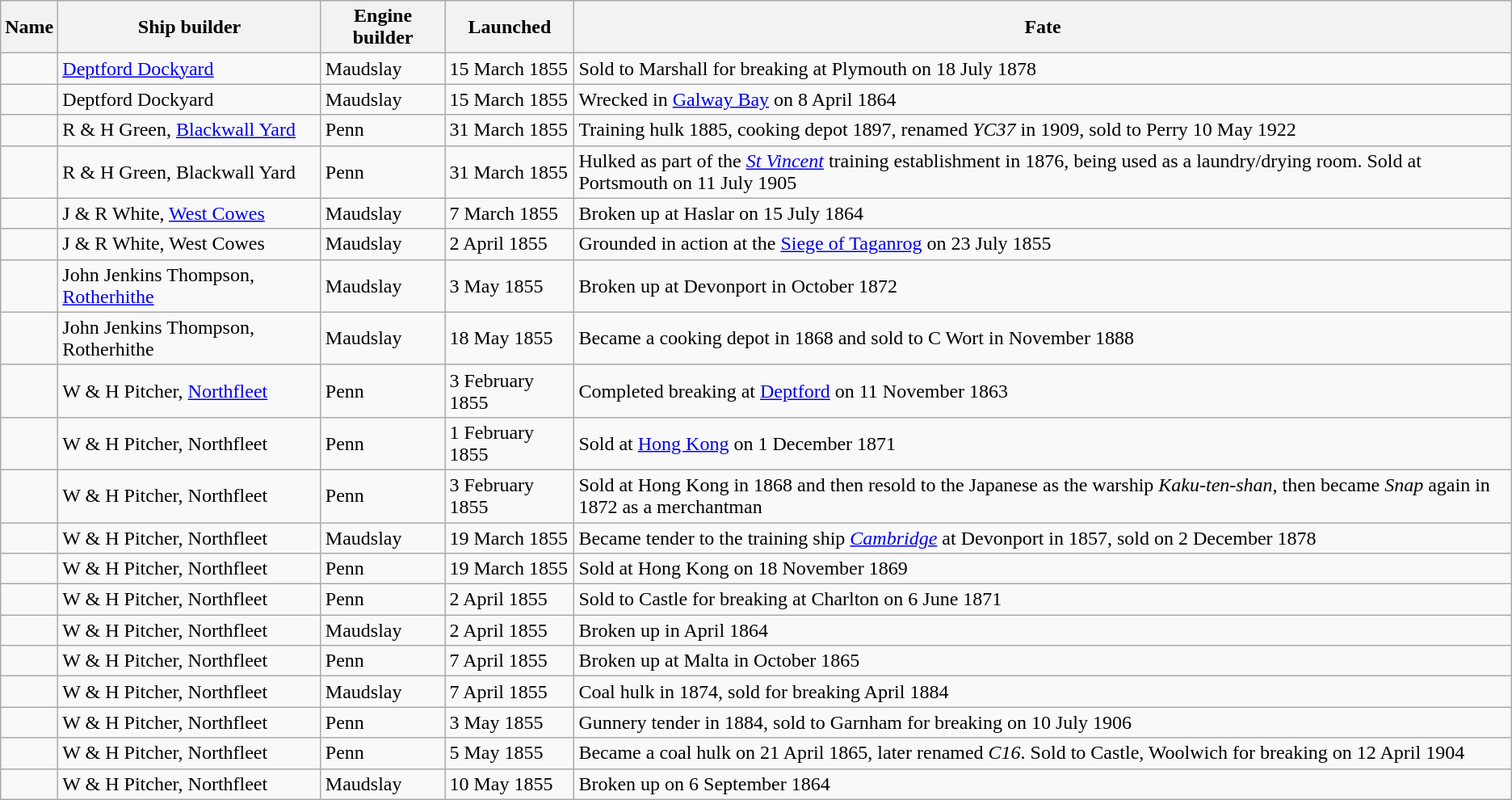<table class="wikitable" style="text-align:left">
<tr>
<th>Name</th>
<th>Ship builder</th>
<th>Engine builder</th>
<th>Launched</th>
<th>Fate</th>
</tr>
<tr>
<td></td>
<td><a href='#'>Deptford Dockyard</a></td>
<td>Maudslay</td>
<td>15 March 1855</td>
<td>Sold to Marshall for breaking at Plymouth on 18 July 1878</td>
</tr>
<tr>
<td></td>
<td>Deptford Dockyard</td>
<td>Maudslay</td>
<td>15 March 1855</td>
<td>Wrecked in <a href='#'>Galway Bay</a> on 8 April 1864</td>
</tr>
<tr>
<td></td>
<td>R & H Green, <a href='#'>Blackwall Yard</a></td>
<td>Penn</td>
<td>31 March 1855</td>
<td>Training hulk 1885, cooking depot 1897, renamed <em>YC37</em> in 1909, sold to Perry 10 May 1922</td>
</tr>
<tr>
<td></td>
<td>R & H Green, Blackwall Yard</td>
<td>Penn</td>
<td>31 March 1855</td>
<td>Hulked as part of the <a href='#'><em>St Vincent</em></a> training establishment in 1876, being used as a laundry/drying room. Sold at Portsmouth on 11 July 1905</td>
</tr>
<tr>
<td></td>
<td>J & R White, <a href='#'>West Cowes</a></td>
<td>Maudslay</td>
<td>7 March 1855</td>
<td>Broken up at Haslar on 15 July 1864</td>
</tr>
<tr>
<td></td>
<td>J & R White, West Cowes</td>
<td>Maudslay</td>
<td>2 April 1855</td>
<td>Grounded in action at the <a href='#'>Siege of Taganrog</a> on 23 July 1855</td>
</tr>
<tr>
<td></td>
<td>John Jenkins Thompson, <a href='#'>Rotherhithe</a></td>
<td>Maudslay</td>
<td>3 May 1855</td>
<td>Broken up at Devonport in October 1872</td>
</tr>
<tr>
<td></td>
<td>John Jenkins Thompson, Rotherhithe</td>
<td>Maudslay</td>
<td>18 May 1855</td>
<td>Became a cooking depot in 1868 and sold to C Wort in November 1888</td>
</tr>
<tr>
<td></td>
<td>W & H Pitcher, <a href='#'>Northfleet</a></td>
<td>Penn</td>
<td>3 February 1855</td>
<td>Completed breaking at <a href='#'>Deptford</a> on 11 November 1863</td>
</tr>
<tr>
<td></td>
<td>W & H Pitcher, Northfleet</td>
<td>Penn</td>
<td>1 February 1855</td>
<td>Sold at <a href='#'>Hong Kong</a> on 1 December 1871</td>
</tr>
<tr>
<td></td>
<td>W & H Pitcher, Northfleet</td>
<td>Penn</td>
<td>3 February 1855</td>
<td>Sold  at Hong Kong in 1868 and then resold to the Japanese as the warship <em>Kaku-ten-shan</em>, then became <em>Snap</em> again in 1872 as a merchantman</td>
</tr>
<tr>
<td></td>
<td>W & H Pitcher, Northfleet</td>
<td>Maudslay</td>
<td>19 March 1855</td>
<td>Became tender to the training ship <a href='#'><em>Cambridge</em></a> at Devonport in 1857, sold on 2 December 1878</td>
</tr>
<tr>
<td></td>
<td>W & H Pitcher, Northfleet</td>
<td>Penn</td>
<td>19 March 1855</td>
<td>Sold at Hong Kong on 18 November 1869</td>
</tr>
<tr>
<td></td>
<td>W & H Pitcher, Northfleet</td>
<td>Penn</td>
<td>2 April 1855</td>
<td>Sold to Castle for breaking at Charlton on 6 June 1871</td>
</tr>
<tr>
<td></td>
<td>W & H Pitcher, Northfleet</td>
<td>Maudslay</td>
<td>2 April 1855</td>
<td>Broken up in April 1864</td>
</tr>
<tr>
<td></td>
<td>W & H Pitcher, Northfleet</td>
<td>Penn</td>
<td>7 April 1855</td>
<td>Broken up at Malta in October 1865</td>
</tr>
<tr>
<td></td>
<td>W & H Pitcher, Northfleet</td>
<td>Maudslay</td>
<td>7 April 1855</td>
<td>Coal hulk in 1874, sold for breaking April 1884</td>
</tr>
<tr>
<td></td>
<td>W & H Pitcher, Northfleet</td>
<td>Penn</td>
<td>3 May 1855</td>
<td>Gunnery tender in 1884, sold to Garnham for breaking on 10 July 1906</td>
</tr>
<tr>
<td></td>
<td>W & H Pitcher, Northfleet</td>
<td>Penn</td>
<td>5 May 1855</td>
<td>Became a coal hulk on 21 April 1865, later renamed <em>C16</em>. Sold to Castle, Woolwich for breaking on 12 April 1904</td>
</tr>
<tr>
<td></td>
<td>W & H Pitcher, Northfleet</td>
<td>Maudslay</td>
<td>10 May 1855</td>
<td>Broken up on 6 September 1864</td>
</tr>
</table>
